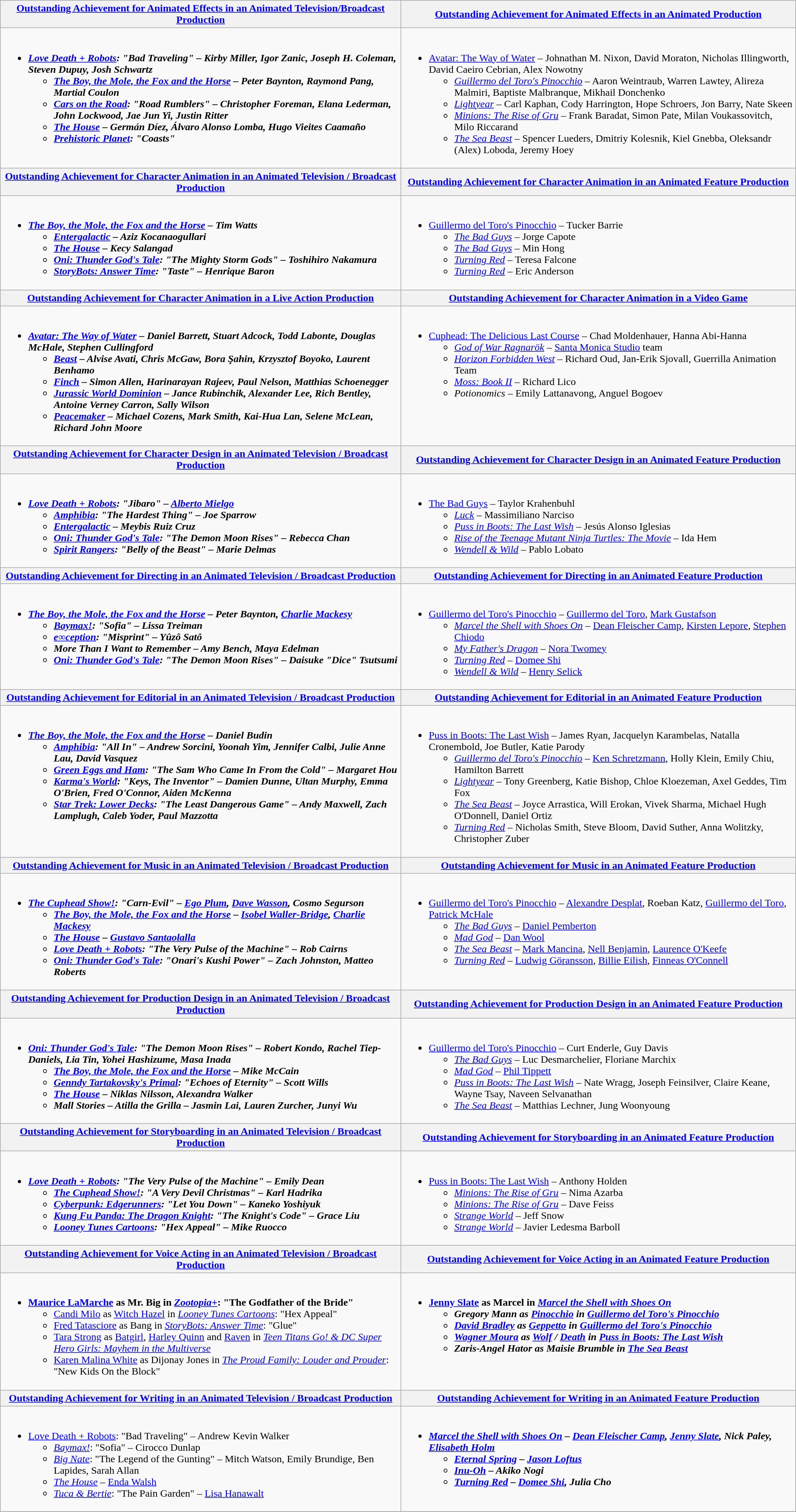<table class=wikitable style="width=100%">
<tr>
<th style="width=50%"><a href='#'>Outstanding Achievement for Animated Effects in an Animated Television/Broadcast Production</a></th>
<th style="width=50%"><a href='#'>Outstanding Achievement for Animated Effects in an Animated Production</a></th>
</tr>
<tr>
<td valign="top"><br><ul><li><strong><em><a href='#'>Love Death + Robots</a><em>: "Bad Traveling" – Kirby Miller, Igor Zanic, Joseph H. Coleman, Steven Dupuy, Josh Schwartz<strong><ul><li></em><a href='#'>The Boy, the Mole, the Fox and the Horse</a><em> – Peter Baynton, Raymond Pang, Martial Coulon</li><li></em><a href='#'>Cars on the Road</a><em>: "Road Rumblers" – Christopher Foreman, Elana Lederman, John Lockwood, Jae Jun Yi, Justin Ritter</li><li></em><a href='#'>The House</a><em> – Germán Díez, Álvaro Alonso Lomba, Hugo Vieites Caamaño</li><li></em><a href='#'>Prehistoric Planet</a><em>: "Coasts"</li></ul></li></ul></td>
<td valign="top"><br><ul><li></em></strong><a href='#'>Avatar: The Way of Water</a></em> – Johnathan M. Nixon, David Moraton, Nicholas Illingworth, David Caeiro Cebrian, Alex Nowotny</strong><ul><li><em><a href='#'>Guillermo del Toro's Pinocchio</a></em> – Aaron Weintraub, Warren Lawtey, Alireza Malmiri, Baptiste Malbranque, Mikhail Donchenko</li><li><em><a href='#'>Lightyear</a></em> – Carl Kaphan, Cody Harrington, Hope Schroers, Jon Barry, Nate Skeen</li><li><em><a href='#'>Minions: The Rise of Gru</a></em> – Frank Baradat, Simon Pate, Milan Voukassovitch, Milo Riccarand</li><li><em><a href='#'>The Sea Beast</a></em> – Spencer Lueders, Dmitriy Kolesnik, Kiel Gnebba, Oleksandr (Alex) Loboda, Jeremy Hoey</li></ul></li></ul></td>
</tr>
<tr>
<th style="width=50%"><a href='#'>Outstanding Achievement for Character Animation in an Animated Television / Broadcast Production</a></th>
<th style="width=50%"><a href='#'>Outstanding Achievement for Character Animation in an Animated Feature Production</a></th>
</tr>
<tr>
<td valign="top"><br><ul><li><strong><em><a href='#'>The Boy, the Mole, the Fox and the Horse</a><em> – Tim Watts<strong><ul><li></em><a href='#'>Entergalactic</a><em> – Aziz Kocanaogullari</li><li></em><a href='#'>The House</a><em> – Kecy Salangad</li><li></em><a href='#'>Oni: Thunder God's Tale</a><em>: "The Mighty Storm Gods" – Toshihiro Nakamura</li><li></em><a href='#'>StoryBots: Answer Time</a><em>: "Taste" – Henrique Baron</li></ul></li></ul></td>
<td valign="top"><br><ul><li></em></strong><a href='#'>Guillermo del Toro's Pinocchio</a></em> – Tucker Barrie</strong><ul><li><em><a href='#'>The Bad Guys</a></em> – Jorge Capote</li><li><em><a href='#'>The Bad Guys</a></em> – Min Hong</li><li><em><a href='#'>Turning Red</a></em> – Teresa Falcone</li><li><em><a href='#'>Turning Red</a></em> – Eric Anderson</li></ul></li></ul></td>
</tr>
<tr>
<th style="width=50%"><a href='#'>Outstanding Achievement for Character Animation in a Live Action Production</a></th>
<th style="width=50%"><a href='#'>Outstanding Achievement for Character Animation in a Video Game</a></th>
</tr>
<tr>
<td valign="top"><br><ul><li><strong><em><a href='#'>Avatar: The Way of Water</a><em> – Daniel Barrett, Stuart Adcock, Todd Labonte, Douglas McHale, Stephen Cullingford<strong><ul><li></em><a href='#'>Beast</a><em> – Alvise Avati, Chris McGaw, Bora Şahin, Krzysztof Boyoko, Laurent Benhamo</li><li></em><a href='#'>Finch</a><em> – Simon Allen, Harinarayan Rajeev, Paul Nelson, Matthias Schoenegger</li><li></em><a href='#'>Jurassic World Dominion</a><em> – Jance Rubinchik, Alexander Lee, Rich Bentley, Antoine Verney Carron, Sally Wilson</li><li></em><a href='#'>Peacemaker</a><em> – Michael Cozens, Mark Smith, Kai-Hua Lan, Selene McLean, Richard John Moore</li></ul></li></ul></td>
<td valign="top"><br><ul><li></em></strong><a href='#'>Cuphead: The Delicious Last Course</a></em> – Chad Moldenhauer, Hanna Abi-Hanna</strong><ul><li><em><a href='#'>God of War Ragnarök</a></em> – <a href='#'>Santa Monica Studio</a> team</li><li><em><a href='#'>Horizon Forbidden West</a></em> – Richard Oud, Jan-Erik Sjovall, Guerrilla Animation Team</li><li><em><a href='#'>Moss: Book II</a></em> – Richard Lico</li><li><em>Potionomics</em> – Emily Lattanavong, Anguel Bogoev</li></ul></li></ul></td>
</tr>
<tr>
<th style="width=50%"><a href='#'>Outstanding Achievement for Character Design in an Animated Television / Broadcast Production</a></th>
<th style="width=50%"><a href='#'>Outstanding Achievement for Character Design in an Animated Feature Production</a></th>
</tr>
<tr>
<td valign="top"><br><ul><li><strong><em><a href='#'>Love Death + Robots</a><em>: "Jibaro" – <a href='#'>Alberto Mielgo</a><strong><ul><li></em><a href='#'>Amphibia</a><em>: "The Hardest Thing" – Joe Sparrow</li><li></em><a href='#'>Entergalactic</a><em> – Meybis Ruiz Cruz</li><li></em><a href='#'>Oni: Thunder God's Tale</a><em>: "The Demon Moon Rises" – Rebecca Chan</li><li></em><a href='#'>Spirit Rangers</a><em>: "Belly of the Beast" – Marie Delmas</li></ul></li></ul></td>
<td valign="top"><br><ul><li></em></strong><a href='#'>The Bad Guys</a></em> – Taylor Krahenbuhl</strong><ul><li><em><a href='#'>Luck</a></em> – Massimiliano Narciso</li><li><em><a href='#'>Puss in Boots: The Last Wish</a></em> – Jesús Alonso Iglesias</li><li><em><a href='#'>Rise of the Teenage Mutant Ninja Turtles: The Movie</a></em> – Ida Hem</li><li><em><a href='#'>Wendell & Wild</a></em> – Pablo Lobato</li></ul></li></ul></td>
</tr>
<tr>
<th style="width=50%"><a href='#'>Outstanding Achievement for Directing in an Animated Television / Broadcast Production</a></th>
<th style="width=50%"><a href='#'>Outstanding Achievement for Directing in an Animated Feature Production</a></th>
</tr>
<tr>
<td valign="top"><br><ul><li><strong><em><a href='#'>The Boy, the Mole, the Fox and the Horse</a><em> – Peter Baynton, <a href='#'>Charlie Mackesy</a><strong><ul><li></em><a href='#'>Baymax!</a><em>: "Sofia" – Lissa Treiman</li><li></em><a href='#'>e∞ception</a><em>: "Misprint" – Yûzô Satô</li><li></em>More Than I Want to Remember<em> – Amy Bench, Maya Edelman</li><li></em><a href='#'>Oni: Thunder God's Tale</a><em>: "The Demon Moon Rises" – Daisuke "Dice" Tsutsumi</li></ul></li></ul></td>
<td valign="top"><br><ul><li></em></strong><a href='#'>Guillermo del Toro's Pinocchio</a></em> – <a href='#'>Guillermo del Toro</a>, <a href='#'>Mark Gustafson</a></strong><ul><li><em><a href='#'>Marcel the Shell with Shoes On</a></em> – <a href='#'>Dean Fleischer Camp</a>, <a href='#'>Kirsten Lepore</a>, <a href='#'>Stephen Chiodo</a></li><li><em><a href='#'>My Father's Dragon</a></em> – <a href='#'>Nora Twomey</a></li><li><em><a href='#'>Turning Red</a></em> – <a href='#'>Domee Shi</a></li><li><em><a href='#'>Wendell & Wild</a></em> – <a href='#'>Henry Selick</a></li></ul></li></ul></td>
</tr>
<tr>
<th style="width=50%"><a href='#'>Outstanding Achievement for Editorial in an Animated Television / Broadcast Production</a></th>
<th style="width=50%"><a href='#'>Outstanding Achievement for Editorial in an Animated Feature Production</a></th>
</tr>
<tr>
<td valign="top"><br><ul><li><strong><em><a href='#'>The Boy, the Mole, the Fox and the Horse</a><em> – Daniel Budin<strong><ul><li></em><a href='#'>Amphibia</a><em>: "All In" – Andrew Sorcini, Yoonah Yim, Jennifer Calbi, Julie Anne Lau, David Vasquez</li><li></em><a href='#'>Green Eggs and Ham</a><em>: "The Sam Who Came In From the Cold" – Margaret Hou</li><li></em><a href='#'>Karma's World</a><em>: "Keys, The Inventor" – Damien Dunne, Ultan Murphy, Emma O'Brien, Fred O'Connor, Aiden McKenna</li><li></em><a href='#'>Star Trek: Lower Decks</a><em>: "The Least Dangerous Game" – Andy Maxwell, Zach Lamplugh, Caleb Yoder, Paul Mazzotta</li></ul></li></ul></td>
<td valign="top"><br><ul><li></em></strong><a href='#'>Puss in Boots: The Last Wish</a></em> – James Ryan, Jacquelyn Karambelas, Natalla Cronembold, Joe Butler, Katie Parody</strong><ul><li><em><a href='#'>Guillermo del Toro's Pinocchio</a></em> – <a href='#'>Ken Schretzmann</a>, Holly Klein, Emily Chiu, Hamilton Barrett</li><li><em><a href='#'>Lightyear</a></em> – Tony Greenberg, Katie Bishop, Chloe Kloezeman, Axel Geddes, Tim Fox</li><li><em><a href='#'>The Sea Beast</a></em> – Joyce Arrastica, Will Erokan, Vivek Sharma, Michael Hugh O'Donnell, Daniel Ortiz</li><li><em><a href='#'>Turning Red</a></em> – Nicholas Smith, Steve Bloom, David Suther, Anna Wolitzky, Christopher Zuber</li></ul></li></ul></td>
</tr>
<tr>
<th style="width=50%"><a href='#'>Outstanding Achievement for Music in an Animated Television / Broadcast Production</a></th>
<th style="width=50%"><a href='#'>Outstanding Achievement for Music in an Animated Feature Production</a></th>
</tr>
<tr>
<td valign="top"><br><ul><li><strong><em><a href='#'>The Cuphead Show!</a><em>: "Carn-Evil" – <a href='#'>Ego Plum</a><strong>, </strong><a href='#'>Dave Wasson</a><strong>, </strong>Cosmo Segurson<strong><ul><li></em><a href='#'>The Boy, the Mole, the Fox and the Horse</a><em> – <a href='#'>Isobel Waller-Bridge</a>, <a href='#'>Charlie Mackesy</a></li><li></em><a href='#'>The House</a><em> – <a href='#'>Gustavo Santaolalla</a></li><li></em><a href='#'>Love Death + Robots</a><em>: "The Very Pulse of the Machine" – Rob Cairns</li><li></em><a href='#'>Oni: Thunder God's Tale</a><em>: "Onari's Kushi Power" – Zach Johnston, Matteo Roberts</li></ul></li></ul></td>
<td valign="top"><br><ul><li></em></strong><a href='#'>Guillermo del Toro's Pinocchio</a></em> – <a href='#'>Alexandre Desplat</a>, Roeban Katz, <a href='#'>Guillermo del Toro</a>, <a href='#'>Patrick McHale</a></strong><ul><li><em><a href='#'>The Bad Guys</a></em> – <a href='#'>Daniel Pemberton</a></li><li><em><a href='#'>Mad God</a></em> – <a href='#'>Dan Wool</a></li><li><em><a href='#'>The Sea Beast</a></em> – <a href='#'>Mark Mancina</a>, <a href='#'>Nell Benjamin</a>, <a href='#'>Laurence O'Keefe</a></li><li><em><a href='#'>Turning Red</a></em> – <a href='#'>Ludwig Göransson</a>, <a href='#'>Billie Eilish</a>, <a href='#'>Finneas O'Connell</a></li></ul></li></ul></td>
</tr>
<tr>
<th style="width=50%"><a href='#'>Outstanding Achievement for Production Design in an Animated Television / Broadcast Production</a></th>
<th style="width=50%"><a href='#'>Outstanding Achievement for Production Design in an Animated Feature Production</a></th>
</tr>
<tr>
<td valign="top"><br><ul><li><strong><em><a href='#'>Oni: Thunder God's Tale</a><em>: "The Demon Moon Rises" – Robert Kondo, Rachel Tiep-Daniels, Lia Tin, Yohei Hashizume, Masa Inada<strong><ul><li></em><a href='#'>The Boy, the Mole, the Fox and the Horse</a><em> – Mike McCain</li><li></em><a href='#'>Genndy Tartakovsky's Primal</a><em>: "Echoes of Eternity" – Scott Wills</li><li></em><a href='#'>The House</a><em> – Niklas Nilsson, Alexandra Walker</li><li></em>Mall Stories – Atilla the Grilla<em> – Jasmin Lai, Lauren Zurcher, Junyi Wu</li></ul></li></ul></td>
<td valign="top"><br><ul><li></em></strong><a href='#'>Guillermo del Toro's Pinocchio</a></em> – Curt Enderle, Guy Davis</strong><ul><li><em><a href='#'>The Bad Guys</a></em> – Luc Desmarchelier, Floriane Marchix</li><li><em><a href='#'>Mad God</a></em> – <a href='#'>Phil Tippett</a></li><li><em><a href='#'>Puss in Boots: The Last Wish</a></em> – Nate Wragg, Joseph Feinsilver, Claire Keane, Wayne Tsay, Naveen Selvanathan</li><li><em><a href='#'>The Sea Beast</a></em> – Matthias Lechner, Jung Woonyoung</li></ul></li></ul></td>
</tr>
<tr>
<th style="width=50%"><a href='#'>Outstanding Achievement for Storyboarding in an Animated Television / Broadcast Production</a></th>
<th style="width=50%"><a href='#'>Outstanding Achievement for Storyboarding in an Animated Feature Production</a></th>
</tr>
<tr>
<td valign="top"><br><ul><li><strong><em><a href='#'>Love Death + Robots</a><em>: "The Very Pulse of the Machine" – Emily Dean<strong><ul><li></em><a href='#'>The Cuphead Show!</a><em>: "A Very Devil Christmas" – Karl Hadrika</li><li></em><a href='#'>Cyberpunk: Edgerunners</a><em>: "Let You Down" – Kaneko Yoshiyuk</li><li></em><a href='#'>Kung Fu Panda: The Dragon Knight</a><em>: "The Knight's Code" – Grace Liu</li><li></em><a href='#'>Looney Tunes Cartoons</a><em>: "Hex Appeal" – Mike Ruocco</li></ul></li></ul></td>
<td valign="top"><br><ul><li></em></strong><a href='#'>Puss in Boots: The Last Wish</a></em> – Anthony Holden</strong><ul><li><em><a href='#'>Minions: The Rise of Gru</a></em> – Nima Azarba</li><li><em><a href='#'>Minions: The Rise of Gru</a></em> – Dave Feiss</li><li><em><a href='#'>Strange World</a></em> – Jeff Snow</li><li><em><a href='#'>Strange World</a></em> – Javier Ledesma Barboll</li></ul></li></ul></td>
</tr>
<tr>
<th style="width=50%"><a href='#'>Outstanding Achievement for Voice Acting in an Animated Television / Broadcast Production</a></th>
<th style="width=50%"><a href='#'>Outstanding Achievement for Voice Acting in an Animated Feature Production</a></th>
</tr>
<tr>
<td valign="top"><br><ul><li><strong><a href='#'>Maurice LaMarche</a> as Mr. Big in <em><a href='#'>Zootopia+</a></em>: "The Godfather of the Bride"</strong><ul><li><a href='#'>Candi Milo</a> as <a href='#'>Witch Hazel</a> in <em><a href='#'>Looney Tunes Cartoons</a></em>: "Hex Appeal"</li><li><a href='#'>Fred Tatasciore</a> as Bang in <em><a href='#'>StoryBots: Answer Time</a></em>: "Glue"</li><li><a href='#'>Tara Strong</a> as <a href='#'>Batgirl</a>, <a href='#'>Harley Quinn</a> and <a href='#'>Raven</a> in <em><a href='#'>Teen Titans Go! & DC Super Hero Girls: Mayhem in the Multiverse</a></em></li><li><a href='#'>Karen Malina White</a> as Dijonay Jones in <em><a href='#'>The Proud Family: Louder and Prouder</a></em>: "New Kids On the Block"</li></ul></li></ul></td>
<td valign="top"><br><ul><li><strong><a href='#'>Jenny Slate</a> as Marcel in <em><a href='#'>Marcel the Shell with Shoes On</a><strong><em><ul><li>Gregory Mann as <a href='#'>Pinocchio</a> in </em><a href='#'>Guillermo del Toro's Pinocchio</a><em></li><li><a href='#'>David Bradley</a> as <a href='#'>Geppetto</a> in </em><a href='#'>Guillermo del Toro's Pinocchio</a><em></li><li><a href='#'>Wagner Moura</a> as <a href='#'>Wolf</a> / <a href='#'>Death</a> in </em><a href='#'>Puss in Boots: The Last Wish</a><em></li><li>Zaris-Angel Hator as Maisie Brumble in </em><a href='#'>The Sea Beast</a><em></li></ul></li></ul></td>
</tr>
<tr>
<th style="width=50%"><a href='#'>Outstanding Achievement for Writing in an Animated Television / Broadcast Production</a></th>
<th style="width=50%"><a href='#'>Outstanding Achievement for Writing in an Animated Feature Production</a></th>
</tr>
<tr>
<td valign="top"><br><ul><li></em></strong><a href='#'>Love Death + Robots</a></em>: "Bad Traveling" – Andrew Kevin Walker</strong><ul><li><em><a href='#'>Baymax!</a></em>: "Sofia" – Cirocco Dunlap</li><li><em><a href='#'>Big Nate</a></em>: "The Legend of the Gunting" – Mitch Watson, Emily Brundige, Ben Lapides, Sarah Allan</li><li><em><a href='#'>The House</a></em> – <a href='#'>Enda Walsh</a></li><li><em><a href='#'>Tuca & Bertie</a></em>: "The Pain Garden" – <a href='#'>Lisa Hanawalt</a></li></ul></li></ul></td>
<td valign="top"><br><ul><li><strong><em><a href='#'>Marcel the Shell with Shoes On</a><em> – <a href='#'>Dean Fleischer Camp</a>, <a href='#'>Jenny Slate</a>, Nick Paley, <a href='#'>Elisabeth Holm</a><strong><ul><li></em><a href='#'>Eternal Spring</a><em> – <a href='#'>Jason Loftus</a></li><li></em><a href='#'>Inu-Oh</a><em> – Akiko Nogi</li><li></em><a href='#'>Turning Red</a><em> – <a href='#'>Domee Shi</a>, Julia Cho</li></ul></li></ul></td>
</tr>
<tr>
</tr>
</table>
